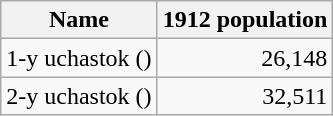<table class="wikitable sortable">
<tr>
<th>Name</th>
<th>1912 population</th>
</tr>
<tr>
<td>1-y uchastok ()</td>
<td align="right">26,148</td>
</tr>
<tr>
<td>2-y uchastok ()</td>
<td align="right">32,511</td>
</tr>
</table>
